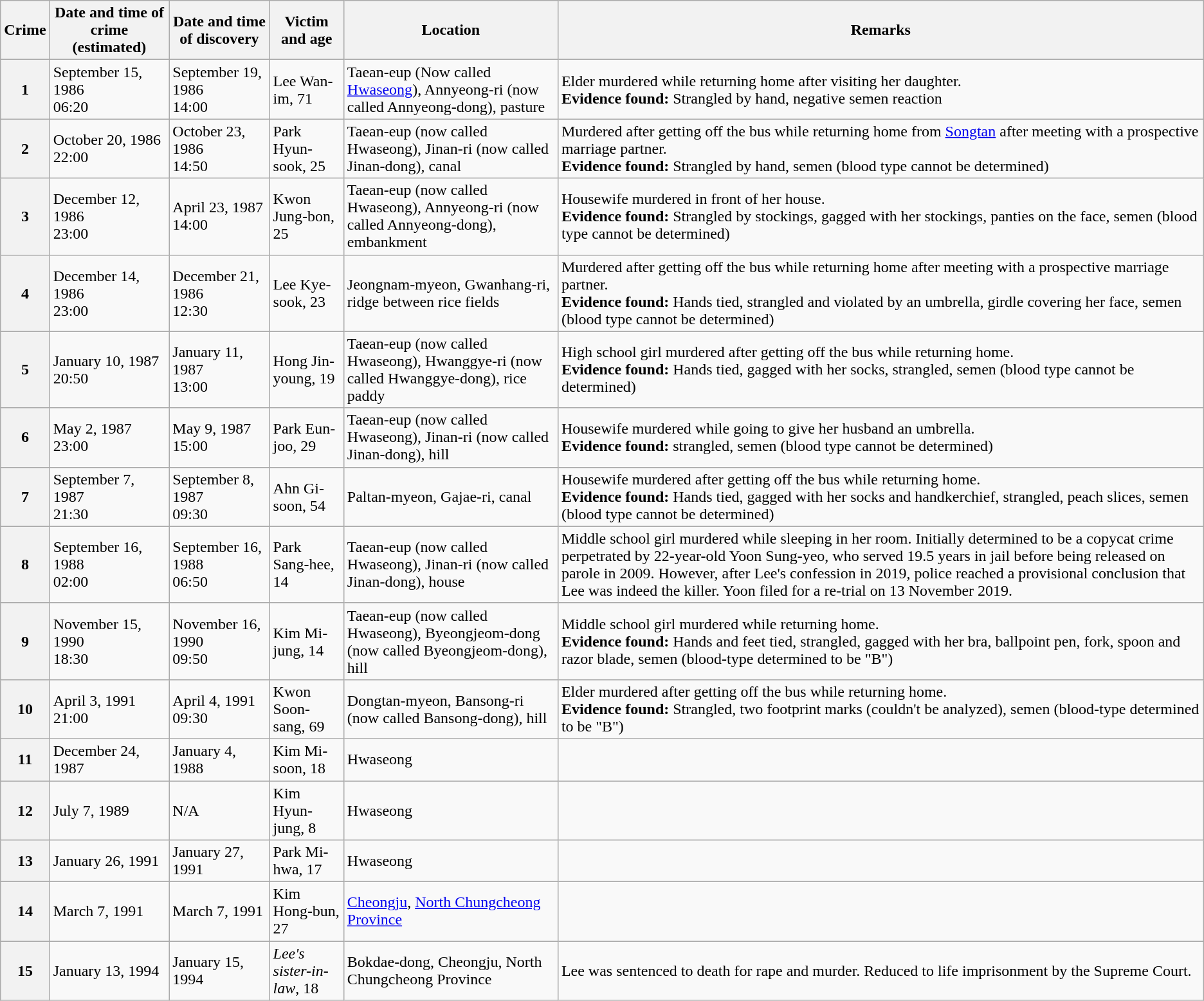<table class="wikitable">
<tr>
<th>Crime</th>
<th>Date and time of crime (estimated)</th>
<th>Date and time of discovery</th>
<th>Victim and age</th>
<th>Location</th>
<th>Remarks</th>
</tr>
<tr>
<th>1</th>
<td>September 15, 1986<br>06:20</td>
<td>September 19, 1986<br>14:00</td>
<td>Lee Wan-im, 71</td>
<td>Taean-eup (Now called <a href='#'>Hwaseong</a>), Annyeong-ri (now called Annyeong-dong), pasture</td>
<td>Elder murdered while returning home after visiting her daughter.<br><strong>Evidence found:</strong> Strangled by hand, negative semen reaction </td>
</tr>
<tr>
<th>2</th>
<td>October 20, 1986<br>22:00</td>
<td>October 23, 1986<br>14:50</td>
<td>Park Hyun-sook, 25</td>
<td>Taean-eup (now called Hwaseong), Jinan-ri (now called Jinan-dong), canal</td>
<td>Murdered after getting off the bus while returning home from <a href='#'>Songtan</a> after meeting with a prospective marriage partner.<br><strong>Evidence found:</strong> Strangled by hand, semen (blood type cannot be determined)</td>
</tr>
<tr>
<th>3</th>
<td>December 12, 1986<br>23:00</td>
<td>April 23, 1987<br>14:00</td>
<td>Kwon Jung-bon, 25</td>
<td>Taean-eup (now called Hwaseong), Annyeong-ri (now called Annyeong-dong), embankment</td>
<td>Housewife murdered in front of her house.<br><strong>Evidence found:</strong> Strangled by stockings, gagged with her stockings, panties on the face, semen (blood type cannot be determined)</td>
</tr>
<tr>
<th>4</th>
<td>December 14, 1986<br>23:00</td>
<td>December 21, 1986<br>12:30</td>
<td>Lee Kye-sook, 23</td>
<td>Jeongnam-myeon, Gwanhang-ri, ridge between rice fields</td>
<td>Murdered after getting off the bus while returning home after meeting with a prospective marriage partner.<br><strong>Evidence found:</strong> Hands tied, strangled and violated by an umbrella, girdle covering her face, semen (blood type cannot be determined)</td>
</tr>
<tr>
<th>5</th>
<td>January 10, 1987<br>20:50</td>
<td>January 11, 1987<br>13:00</td>
<td>Hong Jin-young, 19</td>
<td>Taean-eup (now called Hwaseong), Hwanggye-ri (now called Hwanggye-dong), rice paddy</td>
<td>High school girl murdered after getting off the bus while returning home.<br><strong>Evidence found:</strong> Hands tied, gagged with her socks, strangled, semen (blood type cannot be determined)</td>
</tr>
<tr>
<th>6</th>
<td>May 2, 1987<br>23:00</td>
<td>May 9, 1987<br>15:00</td>
<td>Park Eun-joo, 29</td>
<td>Taean-eup (now called Hwaseong), Jinan-ri (now called Jinan-dong), hill</td>
<td>Housewife murdered while going to give her husband an umbrella.<br><strong>Evidence found:</strong> strangled, semen (blood type cannot be determined)</td>
</tr>
<tr>
<th>7</th>
<td>September 7, 1987<br>21:30</td>
<td>September 8, 1987<br>09:30</td>
<td>Ahn Gi-soon, 54</td>
<td>Paltan-myeon, Gajae-ri, canal</td>
<td>Housewife murdered after getting off the bus while returning home.<br><strong>Evidence found:</strong> Hands tied, gagged with her socks and handkerchief, strangled, peach slices, semen (blood type cannot be determined)</td>
</tr>
<tr>
<th>8</th>
<td>September 16, 1988<br>02:00</td>
<td>September 16, 1988<br>06:50</td>
<td>Park Sang-hee, 14</td>
<td>Taean-eup (now called Hwaseong), Jinan-ri (now called Jinan-dong), house</td>
<td>Middle school girl murdered while sleeping in her room. Initially determined to be a copycat crime perpetrated by 22-year-old Yoon Sung-yeo, who served 19.5 years in jail before being released on parole in 2009. However, after Lee's confession in 2019, police reached a provisional conclusion that Lee was indeed the killer. Yoon filed for a re-trial on 13 November 2019.</td>
</tr>
<tr>
<th>9</th>
<td>November 15, 1990<br>18:30 </td>
<td>November 16, 1990<br>09:50</td>
<td>Kim Mi-jung, 14</td>
<td>Taean-eup (now called Hwaseong), Byeongjeom-dong (now called Byeongjeom-dong), hill</td>
<td>Middle school girl murdered while returning home.<br><strong>Evidence found:</strong> Hands and feet tied, strangled, gagged with her bra, ballpoint pen, fork, spoon and razor blade, semen (blood-type determined to be "B")</td>
</tr>
<tr>
<th>10</th>
<td>April 3, 1991<br>21:00 </td>
<td>April 4, 1991<br>09:30</td>
<td>Kwon Soon-sang, 69</td>
<td>Dongtan-myeon, Bansong-ri (now called Bansong-dong), hill</td>
<td>Elder murdered after getting off the bus while returning home.<br><strong>Evidence found:</strong> Strangled, two footprint marks (couldn't be analyzed), semen (blood-type determined to be "B")</td>
</tr>
<tr>
<th>11</th>
<td>December 24, 1987</td>
<td>January 4, 1988</td>
<td>Kim Mi-soon, 18</td>
<td>Hwaseong</td>
<td></td>
</tr>
<tr>
<th>12</th>
<td>July 7, 1989</td>
<td>N/A</td>
<td>Kim Hyun-jung, 8</td>
<td>Hwaseong</td>
<td></td>
</tr>
<tr>
<th>13</th>
<td>January 26, 1991</td>
<td>January 27, 1991</td>
<td>Park Mi-hwa, 17</td>
<td>Hwaseong</td>
<td></td>
</tr>
<tr>
<th>14</th>
<td>March 7, 1991</td>
<td>March 7, 1991</td>
<td>Kim Hong-bun, 27</td>
<td><a href='#'>Cheongju</a>, <a href='#'>North Chungcheong Province</a></td>
<td></td>
</tr>
<tr>
<th>15</th>
<td>January 13, 1994</td>
<td>January 15, 1994</td>
<td><em>Lee's sister-in-law</em>, 18</td>
<td>Bokdae-dong, Cheongju, North Chungcheong Province</td>
<td>Lee was sentenced to death for rape and murder. Reduced to life imprisonment by the Supreme Court.</td>
</tr>
</table>
